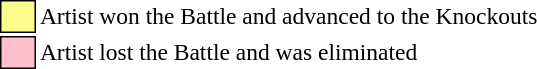<table class="toccolours" style="font-size: 98%; white-space: nowrap">
<tr>
<td style="background:#fdfc8f; border:1px solid black">     </td>
<td>Artist won the Battle and advanced to the Knockouts</td>
</tr>
<tr>
<td style="background:pink; border:1px solid black">     </td>
<td>Artist lost the Battle and was eliminated</td>
</tr>
</table>
